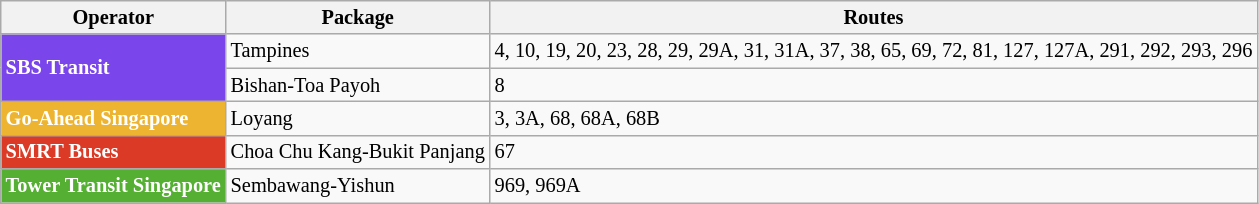<table class="wikitable" style="font-size:85%; text-align: left">
<tr>
<th>Operator</th>
<th>Package</th>
<th>Routes</th>
</tr>
<tr>
<td rowspan=2 style="background-color:#7A45EA; color: white"><strong>SBS Transit</strong></td>
<td>Tampines</td>
<td>4, 10, 19, 20, 23, 28, 29, 29A, 31, 31A, 37, 38, 65, 69, 72, 81, 127, 127A, 291, 292, 293, 296</td>
</tr>
<tr>
<td>Bishan-Toa Payoh</td>
<td>8</td>
</tr>
<tr>
<td style="background-color:#EDB431; color: white"><strong>Go-Ahead Singapore</strong></td>
<td>Loyang</td>
<td>3, 3A, 68, 68A, 68B</td>
</tr>
<tr>
<td style="background-color:#DB3B26; color: white"><strong>SMRT Buses</strong></td>
<td>Choa Chu Kang-Bukit Panjang</td>
<td>67</td>
</tr>
<tr>
<td style="background-color:#54AF32; color: white"><strong>Tower Transit Singapore</strong></td>
<td>Sembawang-Yishun</td>
<td>969, 969A</td>
</tr>
</table>
